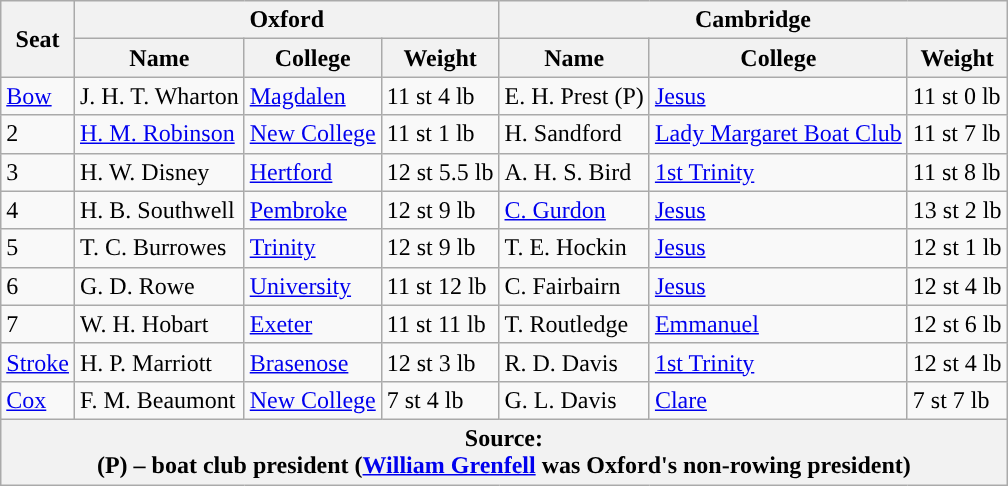<table class="wikitable">
<tr>
<th rowspan="2" scope="col">Seat</th>
<th colspan="3" scope="col">Oxford <br> </th>
<th colspan="3" scope="col">Cambridge <br> </th>
</tr>
<tr>
<th>Name</th>
<th>College</th>
<th>Weight</th>
<th>Name</th>
<th>College</th>
<th>Weight</th>
</tr>
<tr>
<td><a href='#'>Bow</a></td>
<td>J. H. T. Wharton</td>
<td><a href='#'>Magdalen</a></td>
<td>11 st 4 lb</td>
<td>E. H. Prest (P)</td>
<td><a href='#'>Jesus</a></td>
<td>11 st 0 lb</td>
</tr>
<tr>
<td>2</td>
<td><a href='#'>H. M. Robinson</a></td>
<td><a href='#'>New College</a></td>
<td>11 st 1 lb</td>
<td>H. Sandford</td>
<td><a href='#'>Lady Margaret Boat Club</a></td>
<td>11 st 7 lb</td>
</tr>
<tr>
<td>3</td>
<td>H. W. Disney</td>
<td><a href='#'>Hertford</a></td>
<td>12 st 5.5 lb</td>
<td>A. H. S. Bird</td>
<td><a href='#'>1st Trinity</a></td>
<td>11 st 8 lb</td>
</tr>
<tr>
<td>4</td>
<td>H. B. Southwell</td>
<td><a href='#'>Pembroke</a></td>
<td>12 st 9 lb</td>
<td><a href='#'>C. Gurdon</a></td>
<td><a href='#'>Jesus</a></td>
<td>13 st 2 lb</td>
</tr>
<tr>
<td>5</td>
<td>T. C. Burrowes</td>
<td><a href='#'>Trinity</a></td>
<td>12 st 9 lb</td>
<td>T. E. Hockin</td>
<td><a href='#'>Jesus</a></td>
<td>12 st 1 lb</td>
</tr>
<tr>
<td>6</td>
<td>G. D. Rowe</td>
<td><a href='#'>University</a></td>
<td>11 st 12 lb</td>
<td>C. Fairbairn</td>
<td><a href='#'>Jesus</a></td>
<td>12 st 4 lb</td>
</tr>
<tr>
<td>7</td>
<td>W. H. Hobart</td>
<td><a href='#'>Exeter</a></td>
<td>11 st 11 lb</td>
<td>T. Routledge</td>
<td><a href='#'>Emmanuel</a></td>
<td>12 st 6 lb</td>
</tr>
<tr>
<td><a href='#'>Stroke</a></td>
<td>H. P. Marriott</td>
<td><a href='#'>Brasenose</a></td>
<td>12 st 3 lb</td>
<td>R. D. Davis</td>
<td><a href='#'>1st Trinity</a></td>
<td>12 st 4 lb</td>
</tr>
<tr>
<td><a href='#'>Cox</a></td>
<td>F. M. Beaumont</td>
<td><a href='#'>New College</a></td>
<td>7 st 4 lb</td>
<td>G. L. Davis</td>
<td><a href='#'>Clare</a></td>
<td>7 st 7 lb</td>
</tr>
<tr>
<th colspan="7">Source:<br>(P) – boat club president (<a href='#'>William Grenfell</a> was Oxford's non-rowing president)</th>
</tr>
</table>
